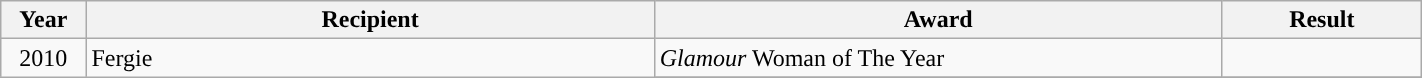<table style="width: 75%;" class="wikitable">
<tr>
<th style="width:6%;">Year</th>
<th style="width:40%;">Recipient</th>
<th style="width:40%;">Award</th>
<th style="width:14%;">Result</th>
</tr>
<tr>
<td rowspan="2" style="text-align:center;">2010</td>
<td rowspan="2" style="text-align:left;">Fergie</td>
<td><em>Glamour</em> Woman of The Year</td>
<td></td>
</tr>
<tr>
</tr>
</table>
